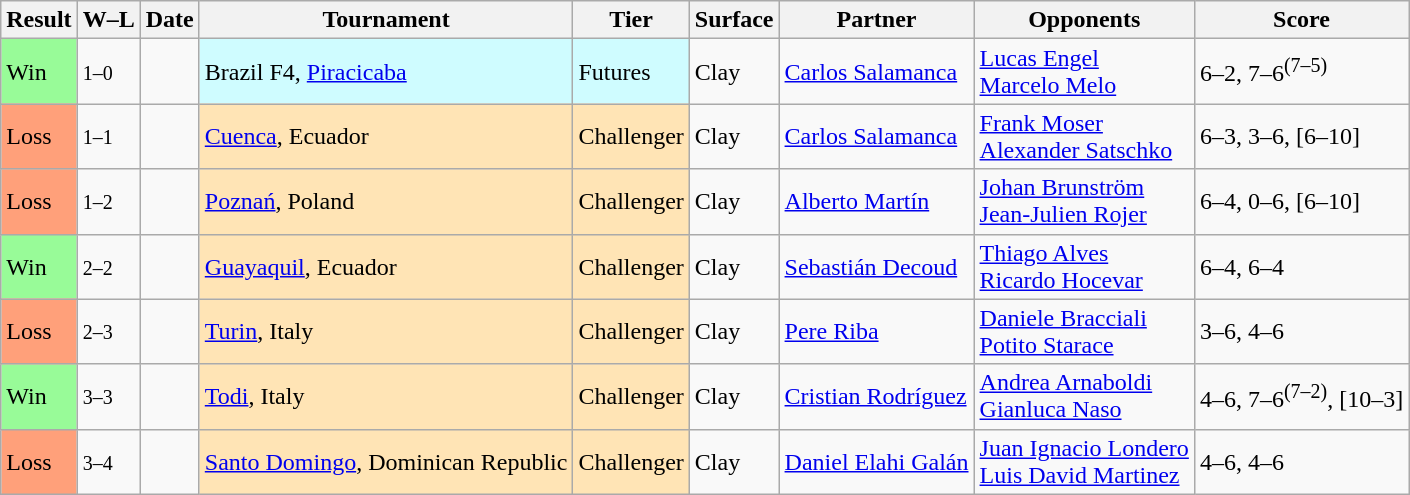<table class="sortable wikitable">
<tr>
<th>Result</th>
<th class=unsortable>W–L</th>
<th>Date</th>
<th>Tournament</th>
<th>Tier</th>
<th>Surface</th>
<th>Partner</th>
<th>Opponents</th>
<th class=unsortable>Score</th>
</tr>
<tr>
<td bgcolor=98FB98>Win</td>
<td><small>1–0</small></td>
<td></td>
<td style=background:#cffcff>Brazil F4, <a href='#'>Piracicaba</a></td>
<td style=background:#cffcff>Futures</td>
<td>Clay</td>
<td> <a href='#'>Carlos Salamanca</a></td>
<td> <a href='#'>Lucas Engel</a> <br> <a href='#'>Marcelo Melo</a></td>
<td>6–2, 7–6<sup>(7–5)</sup></td>
</tr>
<tr>
<td bgcolor=FFA07A>Loss</td>
<td><small>1–1</small></td>
<td></td>
<td style="background:moccasin;"><a href='#'>Cuenca</a>, Ecuador</td>
<td style="background:moccasin;">Challenger</td>
<td>Clay</td>
<td> <a href='#'>Carlos Salamanca</a></td>
<td> <a href='#'>Frank Moser</a> <br> <a href='#'>Alexander Satschko</a></td>
<td>6–3, 3–6, [6–10]</td>
</tr>
<tr>
<td bgcolor=FFA07A>Loss</td>
<td><small>1–2</small></td>
<td></td>
<td style="background:moccasin;"><a href='#'>Poznań</a>, Poland</td>
<td style="background:moccasin;">Challenger</td>
<td>Clay</td>
<td> <a href='#'>Alberto Martín</a></td>
<td> <a href='#'>Johan Brunström</a> <br> <a href='#'>Jean-Julien Rojer</a></td>
<td>6–4, 0–6, [6–10]</td>
</tr>
<tr>
<td bgcolor=98FB98>Win</td>
<td><small>2–2</small></td>
<td></td>
<td style="background:moccasin;"><a href='#'>Guayaquil</a>, Ecuador</td>
<td style="background:moccasin;">Challenger</td>
<td>Clay</td>
<td> <a href='#'>Sebastián Decoud</a></td>
<td> <a href='#'>Thiago Alves</a> <br> <a href='#'>Ricardo Hocevar</a></td>
<td>6–4, 6–4</td>
</tr>
<tr>
<td bgcolor=FFA07A>Loss</td>
<td><small>2–3</small></td>
<td></td>
<td style="background:moccasin;"><a href='#'>Turin</a>, Italy</td>
<td style="background:moccasin;">Challenger</td>
<td>Clay</td>
<td> <a href='#'>Pere Riba</a></td>
<td> <a href='#'>Daniele Bracciali</a> <br> <a href='#'>Potito Starace</a></td>
<td>3–6, 4–6</td>
</tr>
<tr>
<td bgcolor=98FB98>Win</td>
<td><small>3–3</small></td>
<td></td>
<td style="background:moccasin;"><a href='#'>Todi</a>, Italy</td>
<td style="background:moccasin;">Challenger</td>
<td>Clay</td>
<td> <a href='#'>Cristian Rodríguez</a></td>
<td> <a href='#'>Andrea Arnaboldi</a> <br> <a href='#'>Gianluca Naso</a></td>
<td>4–6, 7–6<sup>(7–2)</sup>, [10–3]</td>
</tr>
<tr>
<td bgcolor=FFA07A>Loss</td>
<td><small>3–4</small></td>
<td></td>
<td style="background:moccasin;"><a href='#'>Santo Domingo</a>, Dominican Republic</td>
<td style="background:moccasin;">Challenger</td>
<td>Clay</td>
<td> <a href='#'>Daniel Elahi Galán</a></td>
<td> <a href='#'>Juan Ignacio Londero</a> <br> <a href='#'>Luis David Martinez</a></td>
<td>4–6, 4–6</td>
</tr>
</table>
